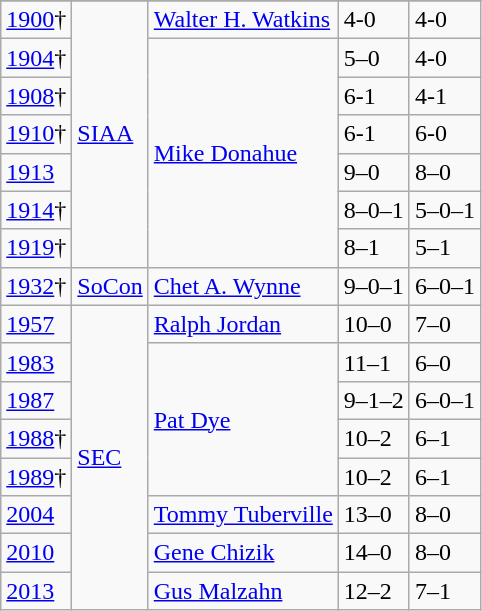<table class="wikitable">
<tr>
</tr>
<tr>
<td><a href='#'>1900</a>†</td>
<td rowspan="7"><a href='#'>SIAA</a></td>
<td><a href='#'>Walter H. Watkins</a></td>
<td>4-0</td>
<td>4-0</td>
</tr>
<tr>
<td><a href='#'>1904</a>†</td>
<td rowspan="6"><a href='#'>Mike Donahue</a></td>
<td>5–0</td>
<td>4-0</td>
</tr>
<tr>
<td><a href='#'>1908</a>†</td>
<td>6-1</td>
<td>4-1</td>
</tr>
<tr>
<td><a href='#'>1910</a>†</td>
<td>6-1</td>
<td>6-0</td>
</tr>
<tr>
<td><a href='#'>1913</a></td>
<td>9–0</td>
<td>8–0</td>
</tr>
<tr>
<td><a href='#'>1914</a>†</td>
<td>8–0–1</td>
<td>5–0–1</td>
</tr>
<tr>
<td><a href='#'>1919</a>†</td>
<td>8–1</td>
<td>5–1</td>
</tr>
<tr>
<td><a href='#'>1932</a>†</td>
<td><a href='#'>SoCon</a></td>
<td><a href='#'>Chet A. Wynne</a></td>
<td>9–0–1</td>
<td>6–0–1</td>
</tr>
<tr>
<td><a href='#'>1957</a></td>
<td rowspan="8"><a href='#'>SEC</a></td>
<td><a href='#'>Ralph Jordan</a></td>
<td>10–0</td>
<td>7–0</td>
</tr>
<tr>
<td><a href='#'>1983</a></td>
<td rowspan="4"><a href='#'>Pat Dye</a></td>
<td>11–1</td>
<td>6–0</td>
</tr>
<tr>
<td><a href='#'>1987</a></td>
<td>9–1–2</td>
<td>6–0–1</td>
</tr>
<tr>
<td><a href='#'>1988</a>†</td>
<td>10–2</td>
<td>6–1</td>
</tr>
<tr>
<td><a href='#'>1989</a>†</td>
<td>10–2</td>
<td>6–1</td>
</tr>
<tr>
<td><a href='#'>2004</a></td>
<td><a href='#'>Tommy Tuberville</a></td>
<td>13–0</td>
<td>8–0</td>
</tr>
<tr>
<td><a href='#'>2010</a></td>
<td><a href='#'>Gene Chizik</a></td>
<td>14–0</td>
<td>8–0</td>
</tr>
<tr>
<td><a href='#'>2013</a></td>
<td><a href='#'>Gus Malzahn</a></td>
<td>12–2</td>
<td>7–1</td>
</tr>
</table>
